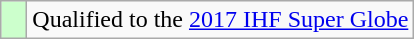<table class="wikitable">
<tr>
<td width=10px bgcolor="#ccffcc"></td>
<td>Qualified to the <a href='#'>2017 IHF Super Globe</a></td>
</tr>
</table>
